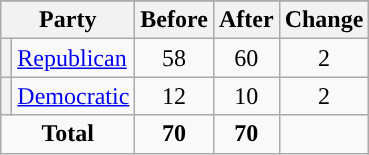<table class="wikitable" style="text-align:center;">
<tr>
</tr>
<tr>
<th colspan=2>Party</th>
<th>Before</th>
<th>After</th>
<th>Change</th>
</tr>
<tr>
<th style="background-color:"></th>
<td style="text-align:left;"><a href='#'>Republican</a></td>
<td>58</td>
<td>60</td>
<td> 2</td>
</tr>
<tr>
<th style="background-color:"></th>
<td style="text-align:left;"><a href='#'>Democratic</a></td>
<td>12</td>
<td>10</td>
<td> 2</td>
</tr>
<tr>
<td colspan=2><strong>Total</strong></td>
<td><strong>70</strong></td>
<td><strong>70</strong></td>
<td></td>
</tr>
</table>
